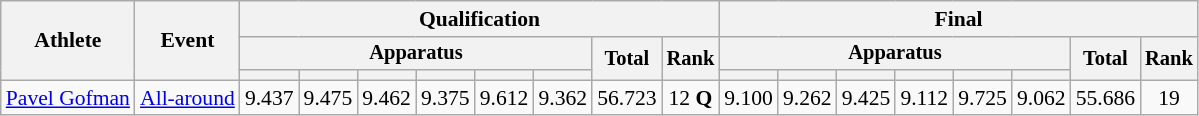<table class="wikitable" style="font-size:90%">
<tr>
<th rowspan=3>Athlete</th>
<th rowspan=3>Event</th>
<th colspan =8>Qualification</th>
<th colspan =8>Final</th>
</tr>
<tr style="font-size:95%">
<th colspan=6>Apparatus</th>
<th rowspan=2>Total</th>
<th rowspan=2>Rank</th>
<th colspan=6>Apparatus</th>
<th rowspan=2>Total</th>
<th rowspan=2>Rank</th>
</tr>
<tr style="font-size:95%">
<th></th>
<th></th>
<th></th>
<th></th>
<th></th>
<th></th>
<th></th>
<th></th>
<th></th>
<th></th>
<th></th>
<th></th>
</tr>
<tr align=center>
<td align=left><a href='#'>Pavel Gofman</a></td>
<td align=left><a href='#'>All-around</a></td>
<td>9.437</td>
<td>9.475</td>
<td>9.462</td>
<td>9.375</td>
<td>9.612</td>
<td>9.362</td>
<td>56.723</td>
<td>12 <strong>Q</strong></td>
<td>9.100</td>
<td>9.262</td>
<td>9.425</td>
<td>9.112</td>
<td>9.725</td>
<td>9.062</td>
<td>55.686</td>
<td>19</td>
</tr>
</table>
